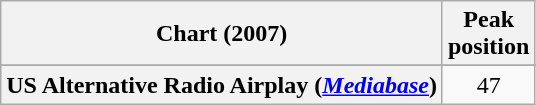<table class="wikitable sortable plainrowheaders">
<tr>
<th scope="col">Chart (2007)</th>
<th scope="col">Peak<br>position</th>
</tr>
<tr>
</tr>
<tr>
</tr>
<tr>
<th scope="row">US Alternative Radio Airplay (<em><a href='#'>Mediabase</a></em>)</th>
<td align="center">47</td>
</tr>
</table>
